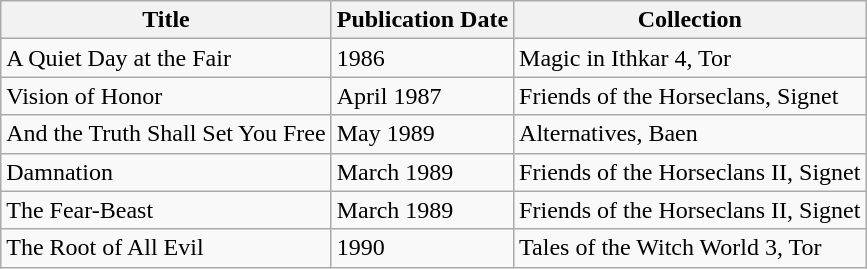<table class="wikitable">
<tr>
<th>Title</th>
<th>Publication Date</th>
<th>Collection</th>
</tr>
<tr>
<td>A Quiet Day at the Fair</td>
<td>1986</td>
<td>Magic in Ithkar 4, Tor</td>
</tr>
<tr>
<td>Vision of Honor</td>
<td>April 1987</td>
<td>Friends of the Horseclans, Signet</td>
</tr>
<tr>
<td>And the Truth Shall Set You Free</td>
<td>May 1989</td>
<td>Alternatives, Baen</td>
</tr>
<tr>
<td>Damnation</td>
<td>March 1989</td>
<td>Friends of the Horseclans II, Signet</td>
</tr>
<tr>
<td>The Fear-Beast</td>
<td>March 1989</td>
<td>Friends of the Horseclans II, Signet</td>
</tr>
<tr>
<td>The Root of All Evil</td>
<td>1990</td>
<td>Tales of the Witch World 3, Tor</td>
</tr>
</table>
